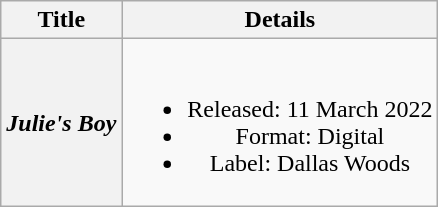<table class="wikitable plainrowheaders" style="text-align:center;" border="1">
<tr>
<th>Title</th>
<th>Details</th>
</tr>
<tr>
<th scope="row"><em>Julie's Boy</em></th>
<td><br><ul><li>Released: 11 March 2022</li><li>Format: Digital</li><li>Label: Dallas Woods</li></ul></td>
</tr>
</table>
